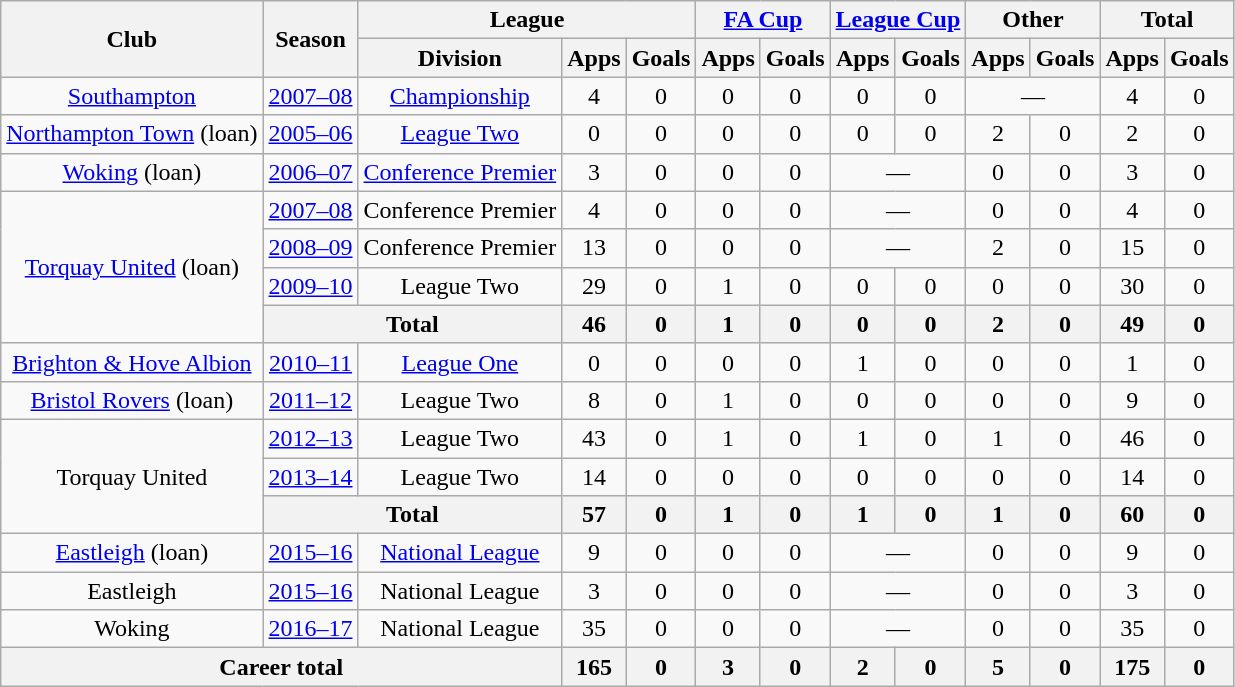<table class="wikitable" style="text-align: center;">
<tr>
<th rowspan="2">Club</th>
<th rowspan="2">Season</th>
<th colspan="3">League</th>
<th colspan="2"><a href='#'>FA Cup</a></th>
<th colspan="2"><a href='#'>League Cup</a></th>
<th colspan="2">Other</th>
<th colspan="2">Total</th>
</tr>
<tr>
<th>Division</th>
<th>Apps</th>
<th>Goals</th>
<th>Apps</th>
<th>Goals</th>
<th>Apps</th>
<th>Goals</th>
<th>Apps</th>
<th>Goals</th>
<th>Apps</th>
<th>Goals</th>
</tr>
<tr>
<td rowspan="1" valign="center"><a href='#'>Southampton</a></td>
<td><a href='#'>2007–08</a></td>
<td><a href='#'>Championship</a></td>
<td>4</td>
<td>0</td>
<td>0</td>
<td>0</td>
<td>0</td>
<td>0</td>
<td colspan="2">—</td>
<td>4</td>
<td>0</td>
</tr>
<tr>
<td rowspan="1" valign="center"><a href='#'>Northampton Town</a> (loan)</td>
<td><a href='#'>2005–06</a></td>
<td><a href='#'>League Two</a></td>
<td>0</td>
<td>0</td>
<td>0</td>
<td>0</td>
<td>0</td>
<td>0</td>
<td>2</td>
<td>0</td>
<td>2</td>
<td>0</td>
</tr>
<tr>
<td rowspan="1" valign="center"><a href='#'>Woking</a> (loan)</td>
<td><a href='#'>2006–07</a></td>
<td><a href='#'>Conference Premier</a></td>
<td>3</td>
<td>0</td>
<td>0</td>
<td>0</td>
<td colspan="2">—</td>
<td>0</td>
<td>0</td>
<td>3</td>
<td>0</td>
</tr>
<tr>
<td rowspan="4" valign="center"><a href='#'>Torquay United</a> (loan)</td>
<td><a href='#'>2007–08</a></td>
<td>Conference Premier</td>
<td>4</td>
<td>0</td>
<td>0</td>
<td>0</td>
<td colspan="2">—</td>
<td>0</td>
<td>0</td>
<td>4</td>
<td>0</td>
</tr>
<tr>
<td><a href='#'>2008–09</a></td>
<td>Conference Premier</td>
<td>13</td>
<td>0</td>
<td>0</td>
<td>0</td>
<td colspan="2">—</td>
<td>2</td>
<td>0</td>
<td>15</td>
<td>0</td>
</tr>
<tr>
<td><a href='#'>2009–10</a></td>
<td>League Two</td>
<td>29</td>
<td>0</td>
<td>1</td>
<td>0</td>
<td>0</td>
<td>0</td>
<td>0</td>
<td>0</td>
<td>30</td>
<td>0</td>
</tr>
<tr>
<th colspan="2">Total</th>
<th>46</th>
<th>0</th>
<th>1</th>
<th>0</th>
<th>0</th>
<th>0</th>
<th>2</th>
<th>0</th>
<th>49</th>
<th>0</th>
</tr>
<tr>
<td rowspan="1" valign="center"><a href='#'>Brighton & Hove Albion</a></td>
<td><a href='#'>2010–11</a></td>
<td><a href='#'>League One</a></td>
<td>0</td>
<td>0</td>
<td>0</td>
<td>0</td>
<td>1</td>
<td>0</td>
<td>0</td>
<td>0</td>
<td>1</td>
<td>0</td>
</tr>
<tr>
<td rowspan="1" valign="center"><a href='#'>Bristol Rovers</a> (loan)</td>
<td><a href='#'>2011–12</a></td>
<td>League Two</td>
<td>8</td>
<td>0</td>
<td>1</td>
<td>0</td>
<td>0</td>
<td>0</td>
<td>0</td>
<td>0</td>
<td>9</td>
<td>0</td>
</tr>
<tr>
<td rowspan="3" valign="center">Torquay United</td>
<td><a href='#'>2012–13</a></td>
<td>League Two</td>
<td>43</td>
<td>0</td>
<td>1</td>
<td>0</td>
<td>1</td>
<td>0</td>
<td>1</td>
<td>0</td>
<td>46</td>
<td>0</td>
</tr>
<tr>
<td><a href='#'>2013–14</a></td>
<td>League Two</td>
<td>14</td>
<td>0</td>
<td>0</td>
<td>0</td>
<td>0</td>
<td>0</td>
<td>0</td>
<td>0</td>
<td>14</td>
<td>0</td>
</tr>
<tr>
<th colspan="2">Total</th>
<th>57</th>
<th>0</th>
<th>1</th>
<th>0</th>
<th>1</th>
<th>0</th>
<th>1</th>
<th>0</th>
<th>60</th>
<th>0</th>
</tr>
<tr>
<td rowspan="1" valign="center"><a href='#'>Eastleigh</a> (loan)</td>
<td><a href='#'>2015–16</a></td>
<td><a href='#'>National League</a></td>
<td>9</td>
<td>0</td>
<td>0</td>
<td>0</td>
<td colspan="2">—</td>
<td>0</td>
<td>0</td>
<td>9</td>
<td>0</td>
</tr>
<tr>
<td rowspan="1" valign="center">Eastleigh</td>
<td><a href='#'>2015–16</a></td>
<td>National League</td>
<td>3</td>
<td>0</td>
<td>0</td>
<td>0</td>
<td colspan="2">—</td>
<td>0</td>
<td>0</td>
<td>3</td>
<td>0</td>
</tr>
<tr>
<td rowspan="1" valign="center">Woking</td>
<td><a href='#'>2016–17</a></td>
<td>National League</td>
<td>35</td>
<td>0</td>
<td>0</td>
<td>0</td>
<td colspan="2">—</td>
<td>0</td>
<td>0</td>
<td>35</td>
<td>0</td>
</tr>
<tr>
<th colspan="3">Career total</th>
<th>165</th>
<th>0</th>
<th>3</th>
<th>0</th>
<th>2</th>
<th>0</th>
<th>5</th>
<th>0</th>
<th>175</th>
<th>0</th>
</tr>
</table>
